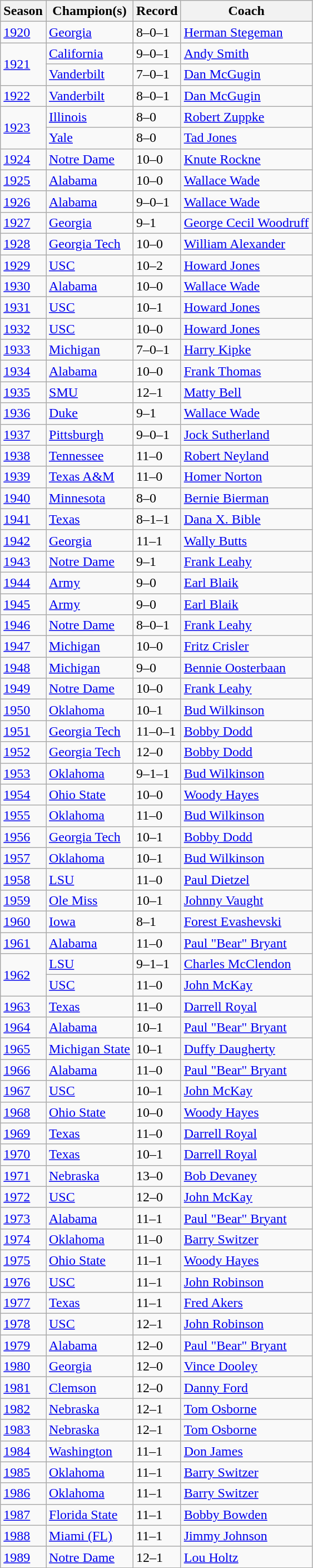<table class="wikitable">
<tr>
<th>Season</th>
<th>Champion(s)</th>
<th>Record</th>
<th>Coach</th>
</tr>
<tr>
<td><a href='#'>1920</a></td>
<td><a href='#'>Georgia</a></td>
<td>8–0–1</td>
<td><a href='#'>Herman Stegeman</a></td>
</tr>
<tr>
<td rowspan="2"><a href='#'>1921</a></td>
<td><a href='#'>California</a></td>
<td>9–0–1</td>
<td><a href='#'>Andy Smith</a></td>
</tr>
<tr>
<td><a href='#'>Vanderbilt</a></td>
<td>7–0–1</td>
<td><a href='#'>Dan McGugin</a></td>
</tr>
<tr>
<td><a href='#'>1922</a></td>
<td><a href='#'>Vanderbilt</a></td>
<td>8–0–1</td>
<td><a href='#'>Dan McGugin</a></td>
</tr>
<tr>
<td rowspan="2"><a href='#'>1923</a></td>
<td><a href='#'>Illinois</a></td>
<td>8–0</td>
<td><a href='#'>Robert Zuppke</a></td>
</tr>
<tr>
<td><a href='#'>Yale</a></td>
<td>8–0</td>
<td><a href='#'>Tad Jones</a></td>
</tr>
<tr>
<td><a href='#'>1924</a></td>
<td><a href='#'>Notre Dame</a></td>
<td>10–0</td>
<td><a href='#'>Knute Rockne</a></td>
</tr>
<tr>
<td><a href='#'>1925</a></td>
<td><a href='#'>Alabama</a></td>
<td>10–0</td>
<td><a href='#'>Wallace Wade</a></td>
</tr>
<tr>
<td><a href='#'>1926</a></td>
<td><a href='#'>Alabama</a></td>
<td>9–0–1</td>
<td><a href='#'>Wallace Wade</a></td>
</tr>
<tr>
<td><a href='#'>1927</a></td>
<td><a href='#'>Georgia</a></td>
<td>9–1</td>
<td><a href='#'>George Cecil Woodruff</a></td>
</tr>
<tr>
<td><a href='#'>1928</a></td>
<td><a href='#'>Georgia Tech</a></td>
<td>10–0</td>
<td><a href='#'>William Alexander</a></td>
</tr>
<tr>
<td><a href='#'>1929</a></td>
<td><a href='#'>USC</a></td>
<td>10–2</td>
<td><a href='#'>Howard Jones</a></td>
</tr>
<tr>
<td><a href='#'>1930</a></td>
<td><a href='#'>Alabama</a></td>
<td>10–0</td>
<td><a href='#'>Wallace Wade</a></td>
</tr>
<tr>
<td><a href='#'>1931</a></td>
<td><a href='#'>USC</a></td>
<td>10–1</td>
<td><a href='#'>Howard Jones</a></td>
</tr>
<tr>
<td><a href='#'>1932</a></td>
<td><a href='#'>USC</a></td>
<td>10–0</td>
<td><a href='#'>Howard Jones</a></td>
</tr>
<tr>
<td><a href='#'>1933</a></td>
<td><a href='#'>Michigan</a></td>
<td>7–0–1</td>
<td><a href='#'>Harry Kipke</a></td>
</tr>
<tr>
<td><a href='#'>1934</a></td>
<td><a href='#'>Alabama</a></td>
<td>10–0</td>
<td><a href='#'>Frank Thomas</a></td>
</tr>
<tr>
<td><a href='#'>1935</a></td>
<td><a href='#'>SMU</a></td>
<td>12–1</td>
<td><a href='#'>Matty Bell</a></td>
</tr>
<tr>
<td><a href='#'>1936</a></td>
<td><a href='#'>Duke</a></td>
<td>9–1</td>
<td><a href='#'>Wallace Wade</a></td>
</tr>
<tr>
<td><a href='#'>1937</a></td>
<td><a href='#'>Pittsburgh</a></td>
<td>9–0–1</td>
<td><a href='#'>Jock Sutherland</a></td>
</tr>
<tr>
<td><a href='#'>1938</a></td>
<td><a href='#'>Tennessee</a></td>
<td>11–0</td>
<td><a href='#'>Robert Neyland</a></td>
</tr>
<tr>
<td><a href='#'>1939</a></td>
<td><a href='#'>Texas A&M</a></td>
<td>11–0</td>
<td><a href='#'>Homer Norton</a></td>
</tr>
<tr>
<td><a href='#'>1940</a></td>
<td><a href='#'>Minnesota</a></td>
<td>8–0</td>
<td><a href='#'>Bernie Bierman</a></td>
</tr>
<tr>
<td><a href='#'>1941</a></td>
<td><a href='#'>Texas</a></td>
<td>8–1–1</td>
<td><a href='#'>Dana X. Bible</a></td>
</tr>
<tr>
<td><a href='#'>1942</a></td>
<td><a href='#'>Georgia</a></td>
<td>11–1</td>
<td><a href='#'>Wally Butts</a></td>
</tr>
<tr>
<td><a href='#'>1943</a></td>
<td><a href='#'>Notre Dame</a></td>
<td>9–1</td>
<td><a href='#'>Frank Leahy</a></td>
</tr>
<tr>
<td><a href='#'>1944</a></td>
<td><a href='#'>Army</a></td>
<td>9–0</td>
<td><a href='#'>Earl Blaik</a></td>
</tr>
<tr>
<td><a href='#'>1945</a></td>
<td><a href='#'>Army</a></td>
<td>9–0</td>
<td><a href='#'>Earl Blaik</a></td>
</tr>
<tr>
<td><a href='#'>1946</a></td>
<td><a href='#'>Notre Dame</a></td>
<td>8–0–1</td>
<td><a href='#'>Frank Leahy</a></td>
</tr>
<tr>
<td><a href='#'>1947</a></td>
<td><a href='#'>Michigan</a></td>
<td>10–0</td>
<td><a href='#'>Fritz Crisler</a></td>
</tr>
<tr>
<td><a href='#'>1948</a></td>
<td><a href='#'>Michigan</a></td>
<td>9–0</td>
<td><a href='#'>Bennie Oosterbaan</a></td>
</tr>
<tr>
<td><a href='#'>1949</a></td>
<td><a href='#'>Notre Dame</a></td>
<td>10–0</td>
<td><a href='#'>Frank Leahy</a></td>
</tr>
<tr>
<td><a href='#'>1950</a></td>
<td><a href='#'>Oklahoma</a></td>
<td>10–1</td>
<td><a href='#'>Bud Wilkinson</a></td>
</tr>
<tr>
<td><a href='#'>1951</a></td>
<td><a href='#'>Georgia Tech</a></td>
<td>11–0–1</td>
<td><a href='#'>Bobby Dodd</a></td>
</tr>
<tr>
<td><a href='#'>1952</a></td>
<td><a href='#'>Georgia Tech</a></td>
<td>12–0</td>
<td><a href='#'>Bobby Dodd</a></td>
</tr>
<tr>
<td><a href='#'>1953</a></td>
<td><a href='#'>Oklahoma</a></td>
<td>9–1–1</td>
<td><a href='#'>Bud Wilkinson</a></td>
</tr>
<tr>
<td><a href='#'>1954</a></td>
<td><a href='#'>Ohio State</a></td>
<td>10–0</td>
<td><a href='#'>Woody Hayes</a></td>
</tr>
<tr>
<td><a href='#'>1955</a></td>
<td><a href='#'>Oklahoma</a></td>
<td>11–0</td>
<td><a href='#'>Bud Wilkinson</a></td>
</tr>
<tr>
<td><a href='#'>1956</a></td>
<td><a href='#'>Georgia Tech</a></td>
<td>10–1</td>
<td><a href='#'>Bobby Dodd</a></td>
</tr>
<tr>
<td><a href='#'>1957</a></td>
<td><a href='#'>Oklahoma</a></td>
<td>10–1</td>
<td><a href='#'>Bud Wilkinson</a></td>
</tr>
<tr>
<td><a href='#'>1958</a></td>
<td><a href='#'>LSU</a></td>
<td>11–0</td>
<td><a href='#'>Paul Dietzel</a></td>
</tr>
<tr>
<td><a href='#'>1959</a></td>
<td><a href='#'>Ole Miss</a></td>
<td>10–1</td>
<td><a href='#'>Johnny Vaught</a></td>
</tr>
<tr>
<td><a href='#'>1960</a></td>
<td><a href='#'>Iowa</a></td>
<td>8–1</td>
<td><a href='#'>Forest Evashevski</a></td>
</tr>
<tr>
<td><a href='#'>1961</a></td>
<td><a href='#'>Alabama</a></td>
<td>11–0</td>
<td><a href='#'>Paul "Bear" Bryant</a></td>
</tr>
<tr>
<td rowspan="2"><a href='#'>1962</a></td>
<td><a href='#'>LSU</a></td>
<td>9–1–1</td>
<td><a href='#'>Charles McClendon</a></td>
</tr>
<tr>
<td><a href='#'>USC</a></td>
<td>11–0</td>
<td><a href='#'>John McKay</a></td>
</tr>
<tr>
<td><a href='#'>1963</a></td>
<td><a href='#'>Texas</a></td>
<td>11–0</td>
<td><a href='#'>Darrell Royal</a></td>
</tr>
<tr>
<td><a href='#'>1964</a></td>
<td><a href='#'>Alabama</a></td>
<td>10–1</td>
<td><a href='#'>Paul "Bear" Bryant</a></td>
</tr>
<tr>
<td><a href='#'>1965</a></td>
<td><a href='#'>Michigan State</a></td>
<td>10–1</td>
<td><a href='#'>Duffy Daugherty</a></td>
</tr>
<tr>
<td><a href='#'>1966</a></td>
<td><a href='#'>Alabama</a></td>
<td>11–0</td>
<td><a href='#'>Paul "Bear" Bryant</a></td>
</tr>
<tr>
<td><a href='#'>1967</a></td>
<td><a href='#'>USC</a></td>
<td>10–1</td>
<td><a href='#'>John McKay</a></td>
</tr>
<tr>
<td><a href='#'>1968</a></td>
<td><a href='#'>Ohio State</a></td>
<td>10–0</td>
<td><a href='#'>Woody Hayes</a></td>
</tr>
<tr>
<td><a href='#'>1969</a></td>
<td><a href='#'>Texas</a></td>
<td>11–0</td>
<td><a href='#'>Darrell Royal</a></td>
</tr>
<tr>
<td><a href='#'>1970</a></td>
<td><a href='#'>Texas</a></td>
<td>10–1</td>
<td><a href='#'>Darrell Royal</a></td>
</tr>
<tr>
<td><a href='#'>1971</a></td>
<td><a href='#'>Nebraska</a></td>
<td>13–0</td>
<td><a href='#'>Bob Devaney</a></td>
</tr>
<tr>
<td><a href='#'>1972</a></td>
<td><a href='#'>USC</a></td>
<td>12–0</td>
<td><a href='#'>John McKay</a></td>
</tr>
<tr>
<td><a href='#'>1973</a></td>
<td><a href='#'>Alabama</a></td>
<td>11–1</td>
<td><a href='#'>Paul "Bear" Bryant</a></td>
</tr>
<tr>
<td><a href='#'>1974</a></td>
<td><a href='#'>Oklahoma</a></td>
<td>11–0</td>
<td><a href='#'>Barry Switzer</a></td>
</tr>
<tr>
<td><a href='#'>1975</a></td>
<td><a href='#'>Ohio State</a></td>
<td>11–1</td>
<td><a href='#'>Woody Hayes</a></td>
</tr>
<tr>
<td><a href='#'>1976</a></td>
<td><a href='#'>USC</a></td>
<td>11–1</td>
<td><a href='#'>John Robinson</a></td>
</tr>
<tr>
<td><a href='#'>1977</a></td>
<td><a href='#'>Texas</a></td>
<td>11–1</td>
<td><a href='#'>Fred Akers</a></td>
</tr>
<tr>
<td><a href='#'>1978</a></td>
<td><a href='#'>USC</a></td>
<td>12–1</td>
<td><a href='#'>John Robinson</a></td>
</tr>
<tr>
<td><a href='#'>1979</a></td>
<td><a href='#'>Alabama</a></td>
<td>12–0</td>
<td><a href='#'>Paul "Bear" Bryant</a></td>
</tr>
<tr>
<td><a href='#'>1980</a></td>
<td><a href='#'>Georgia</a></td>
<td>12–0</td>
<td><a href='#'>Vince Dooley</a></td>
</tr>
<tr>
<td><a href='#'>1981</a></td>
<td><a href='#'>Clemson</a></td>
<td>12–0</td>
<td><a href='#'>Danny Ford</a></td>
</tr>
<tr>
<td><a href='#'>1982</a></td>
<td><a href='#'>Nebraska</a></td>
<td>12–1</td>
<td><a href='#'>Tom Osborne</a></td>
</tr>
<tr>
<td><a href='#'>1983</a></td>
<td><a href='#'>Nebraska</a></td>
<td>12–1</td>
<td><a href='#'>Tom Osborne</a></td>
</tr>
<tr>
<td><a href='#'>1984</a></td>
<td><a href='#'>Washington</a></td>
<td>11–1</td>
<td><a href='#'>Don James</a></td>
</tr>
<tr>
<td><a href='#'>1985</a></td>
<td><a href='#'>Oklahoma</a></td>
<td>11–1</td>
<td><a href='#'>Barry Switzer</a></td>
</tr>
<tr>
<td><a href='#'>1986</a></td>
<td><a href='#'>Oklahoma</a></td>
<td>11–1</td>
<td><a href='#'>Barry Switzer</a></td>
</tr>
<tr>
<td><a href='#'>1987</a></td>
<td><a href='#'>Florida State</a></td>
<td>11–1</td>
<td><a href='#'>Bobby Bowden</a></td>
</tr>
<tr>
<td><a href='#'>1988</a></td>
<td><a href='#'>Miami (FL)</a></td>
<td>11–1</td>
<td><a href='#'>Jimmy Johnson</a></td>
</tr>
<tr>
<td><a href='#'>1989</a></td>
<td><a href='#'>Notre Dame</a></td>
<td>12–1</td>
<td><a href='#'>Lou Holtz</a></td>
</tr>
</table>
